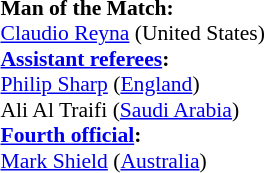<table width=100% style="font-size: 90%">
<tr>
<td><br><strong>Man of the Match:</strong>
<br><a href='#'>Claudio Reyna</a> (United States)<br><strong><a href='#'>Assistant referees</a>:</strong>
<br><a href='#'>Philip Sharp</a> (<a href='#'>England</a>)
<br>Ali Al Traifi (<a href='#'>Saudi Arabia</a>)
<br><strong><a href='#'>Fourth official</a>:</strong>
<br><a href='#'>Mark Shield</a> (<a href='#'>Australia</a>)</td>
</tr>
</table>
